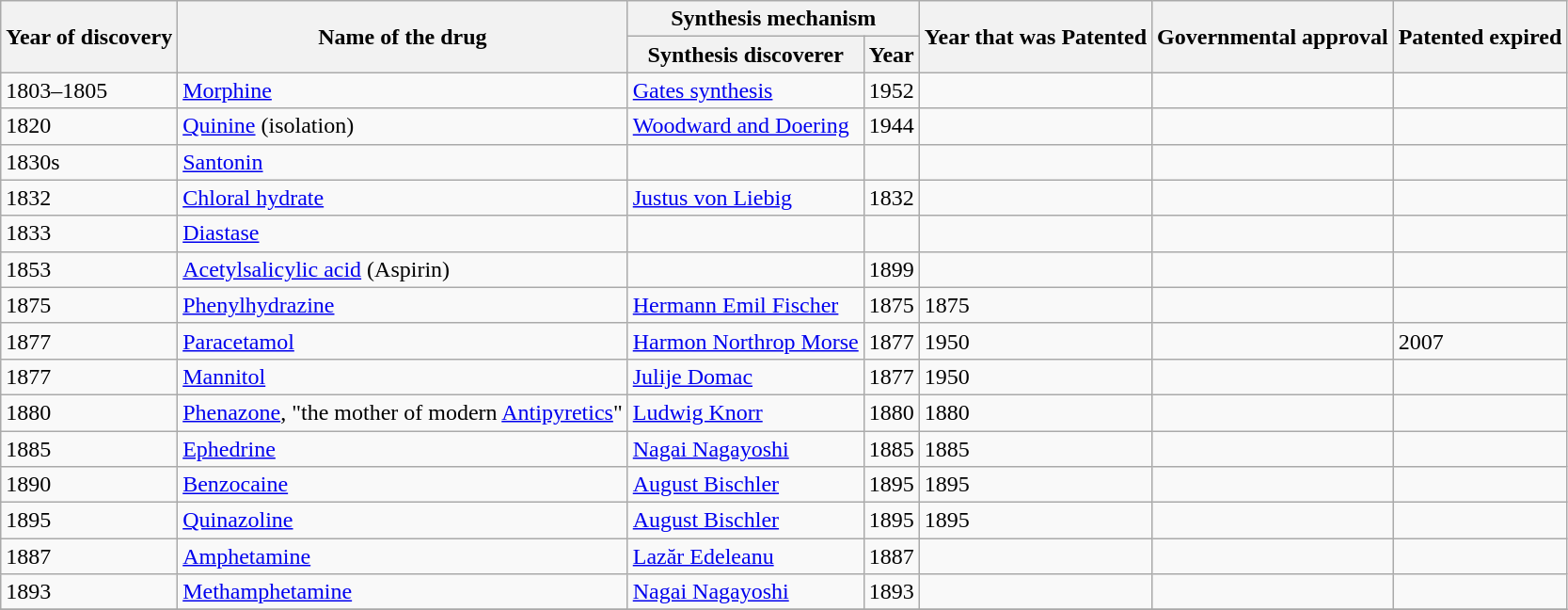<table class="wikitable">
<tr>
<th rowspan="2">Year of discovery</th>
<th rowspan="2">Name of the drug</th>
<th colspan="2">Synthesis mechanism</th>
<th rowspan="2">Year that was Patented</th>
<th rowspan="2">Governmental approval</th>
<th rowspan="2">Patented expired</th>
</tr>
<tr>
<th>Synthesis discoverer</th>
<th>Year</th>
</tr>
<tr>
<td>1803–1805</td>
<td><a href='#'>Morphine</a></td>
<td><a href='#'>Gates synthesis</a></td>
<td>1952</td>
<td></td>
<td></td>
<td></td>
</tr>
<tr>
<td>1820</td>
<td><a href='#'>Quinine</a> (isolation)</td>
<td><a href='#'>Woodward and Doering</a></td>
<td>1944</td>
<td></td>
<td></td>
<td></td>
</tr>
<tr>
<td>1830s</td>
<td><a href='#'>Santonin</a></td>
<td></td>
<td></td>
<td></td>
<td></td>
<td></td>
</tr>
<tr>
<td>1832</td>
<td><a href='#'>Chloral hydrate</a></td>
<td><a href='#'>Justus von Liebig</a></td>
<td>1832</td>
<td></td>
<td></td>
<td></td>
</tr>
<tr>
<td>1833</td>
<td><a href='#'>Diastase</a></td>
<td></td>
<td></td>
<td></td>
<td></td>
<td></td>
</tr>
<tr>
<td>1853</td>
<td><a href='#'>Acetylsalicylic acid</a> (Aspirin)</td>
<td></td>
<td>1899</td>
<td></td>
<td></td>
<td></td>
</tr>
<tr>
<td>1875</td>
<td><a href='#'>Phenylhydrazine</a></td>
<td><a href='#'>Hermann Emil Fischer</a></td>
<td>1875</td>
<td>1875</td>
<td></td>
<td></td>
</tr>
<tr>
<td>1877</td>
<td><a href='#'>Paracetamol</a></td>
<td><a href='#'>Harmon Northrop Morse</a></td>
<td>1877</td>
<td>1950</td>
<td></td>
<td>2007</td>
</tr>
<tr>
<td>1877</td>
<td><a href='#'>Mannitol</a></td>
<td><a href='#'>Julije Domac</a></td>
<td>1877</td>
<td>1950</td>
<td></td>
<td></td>
</tr>
<tr>
<td>1880</td>
<td><a href='#'>Phenazone</a>, "the mother of modern <a href='#'>Antipyretics</a>"</td>
<td><a href='#'>Ludwig Knorr</a></td>
<td>1880</td>
<td>1880</td>
<td></td>
<td></td>
</tr>
<tr>
<td>1885</td>
<td><a href='#'>Ephedrine</a></td>
<td><a href='#'>Nagai Nagayoshi</a></td>
<td>1885</td>
<td>1885</td>
<td></td>
<td></td>
</tr>
<tr>
<td>1890</td>
<td><a href='#'>Benzocaine</a></td>
<td><a href='#'>August Bischler</a></td>
<td>1895</td>
<td>1895</td>
<td></td>
<td></td>
</tr>
<tr>
<td>1895</td>
<td><a href='#'>Quinazoline</a></td>
<td><a href='#'>August Bischler</a></td>
<td>1895</td>
<td>1895</td>
<td></td>
<td></td>
</tr>
<tr>
<td>1887</td>
<td><a href='#'>Amphetamine</a></td>
<td><a href='#'>Lazăr Edeleanu</a></td>
<td>1887</td>
<td></td>
<td></td>
<td></td>
</tr>
<tr>
<td>1893</td>
<td><a href='#'>Methamphetamine</a></td>
<td><a href='#'>Nagai Nagayoshi</a></td>
<td>1893</td>
<td></td>
<td></td>
<td></td>
</tr>
<tr>
</tr>
</table>
